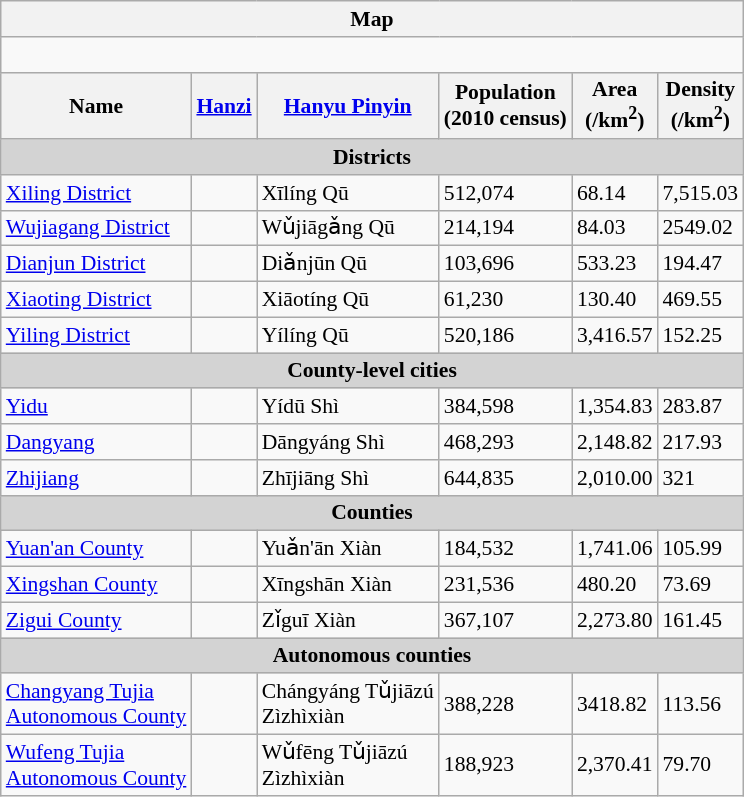<table class="wikitable"  style="font-size:90%;">
<tr>
<th colspan="7">Map</th>
</tr>
<tr>
<td colspan="7"><div><br>

















</div></td>
</tr>
<tr>
<th>Name</th>
<th><a href='#'>Hanzi</a></th>
<th><a href='#'>Hanyu Pinyin</a></th>
<th>Population<br>(2010 census) </th>
<th>Area<br>(/km<sup>2</sup>) </th>
<th>Density<br>(/km<sup>2</sup>)</th>
</tr>
<tr>
<td colspan="7"  style="text-align:center; background:#d3d3d3;"><strong>Districts</strong></td>
</tr>
<tr>
<td><a href='#'>Xiling District</a></td>
<td></td>
<td>Xīlíng Qū</td>
<td>512,074</td>
<td>68.14</td>
<td>7,515.03</td>
</tr>
<tr>
<td><a href='#'>Wujiagang District</a></td>
<td></td>
<td>Wǔjiāgǎng Qū</td>
<td>214,194</td>
<td>84.03</td>
<td>2549.02</td>
</tr>
<tr>
<td><a href='#'>Dianjun District</a></td>
<td></td>
<td>Diǎnjūn Qū</td>
<td>103,696</td>
<td>533.23</td>
<td>194.47</td>
</tr>
<tr>
<td><a href='#'>Xiaoting District</a></td>
<td></td>
<td>Xiāotíng Qū</td>
<td>61,230</td>
<td>130.40</td>
<td>469.55</td>
</tr>
<tr>
<td><a href='#'>Yiling District</a></td>
<td></td>
<td>Yílíng Qū</td>
<td>520,186</td>
<td>3,416.57</td>
<td>152.25</td>
</tr>
<tr>
<td colspan="7"  style="text-align:center; background:#d3d3d3;"><strong>County-level cities</strong></td>
</tr>
<tr>
<td><a href='#'>Yidu</a></td>
<td></td>
<td>Yídū Shì</td>
<td>384,598</td>
<td>1,354.83</td>
<td>283.87</td>
</tr>
<tr>
<td><a href='#'>Dangyang</a></td>
<td></td>
<td>Dāngyáng Shì</td>
<td>468,293</td>
<td>2,148.82</td>
<td>217.93</td>
</tr>
<tr>
<td><a href='#'>Zhijiang</a></td>
<td></td>
<td>Zhījiāng Shì</td>
<td>644,835</td>
<td>2,010.00</td>
<td>321</td>
</tr>
<tr>
<td colspan="7"  style="text-align:center; background:#d3d3d3;"><strong>Counties</strong></td>
</tr>
<tr>
<td><a href='#'>Yuan'an County</a></td>
<td></td>
<td>Yuǎn'ān Xiàn</td>
<td>184,532</td>
<td>1,741.06</td>
<td>105.99</td>
</tr>
<tr>
<td><a href='#'>Xingshan County</a></td>
<td></td>
<td>Xīngshān Xiàn</td>
<td>231,536</td>
<td>480.20</td>
<td>73.69</td>
</tr>
<tr>
<td><a href='#'>Zigui County</a></td>
<td></td>
<td>Zǐguī Xiàn</td>
<td>367,107</td>
<td>2,273.80</td>
<td>161.45</td>
</tr>
<tr>
<td colspan="7"  style="text-align:center; background:#d3d3d3;"><strong>Autonomous counties</strong></td>
</tr>
<tr>
<td><a href='#'>Changyang Tujia<br>Autonomous County</a></td>
<td></td>
<td>Chángyáng Tǔjiāzú<br>Zìzhìxiàn</td>
<td>388,228</td>
<td>3418.82</td>
<td>113.56</td>
</tr>
<tr>
<td><a href='#'>Wufeng Tujia<br>Autonomous County</a></td>
<td></td>
<td>Wǔfēng Tǔjiāzú<br>Zìzhìxiàn</td>
<td>188,923</td>
<td>2,370.41</td>
<td>79.70</td>
</tr>
</table>
